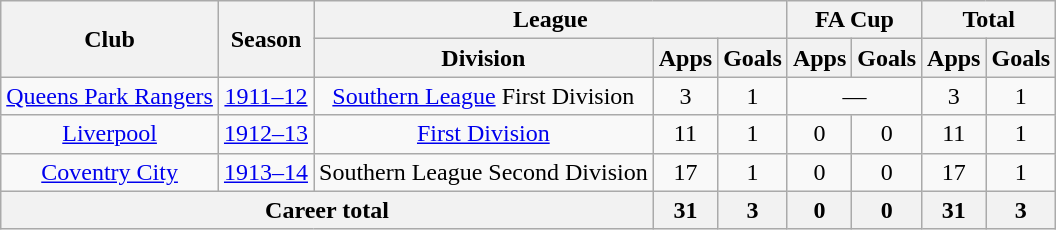<table class="wikitable" style="text-align: center;">
<tr>
<th rowspan="2">Club</th>
<th rowspan="2">Season</th>
<th colspan="3">League</th>
<th colspan="2">FA Cup</th>
<th colspan="2">Total</th>
</tr>
<tr>
<th>Division</th>
<th>Apps</th>
<th>Goals</th>
<th>Apps</th>
<th>Goals</th>
<th>Apps</th>
<th>Goals</th>
</tr>
<tr>
<td><a href='#'>Queens Park Rangers</a></td>
<td><a href='#'>1911–12</a></td>
<td><a href='#'>Southern League</a> First Division</td>
<td>3</td>
<td>1</td>
<td colspan="2">—</td>
<td>3</td>
<td>1</td>
</tr>
<tr>
<td><a href='#'>Liverpool</a></td>
<td><a href='#'>1912–13</a></td>
<td><a href='#'>First Division</a></td>
<td>11</td>
<td>1</td>
<td>0</td>
<td>0</td>
<td>11</td>
<td>1</td>
</tr>
<tr>
<td><a href='#'>Coventry City</a></td>
<td><a href='#'>1913–14</a></td>
<td>Southern League Second Division</td>
<td>17</td>
<td>1</td>
<td>0</td>
<td>0</td>
<td>17</td>
<td>1</td>
</tr>
<tr>
<th colspan="3">Career total</th>
<th>31</th>
<th>3</th>
<th>0</th>
<th>0</th>
<th>31</th>
<th>3</th>
</tr>
</table>
